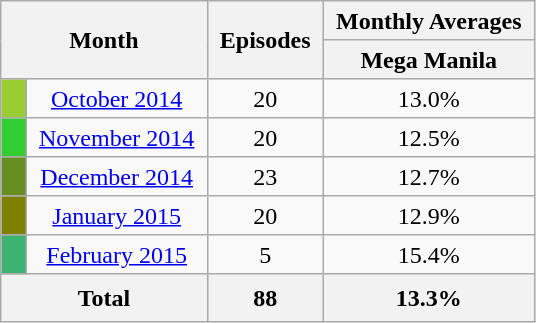<table class="wikitable plainrowheaders" style="text-align: center; line-height:25px;">
<tr class="wikitable" style="text-align: center;">
<th colspan="2" rowspan="2" style="padding: 0 8px;">Month</th>
<th rowspan="2" style="padding: 0 8px;">Episodes</th>
<th colspan="2" style="padding: 0 8px;">Monthly Averages</th>
</tr>
<tr>
<th style="padding: 0 8px;">Mega Manila</th>
</tr>
<tr>
<td style="padding: 0 8px; background:#9ACD32;"></td>
<td style="padding: 0 8px;" '><a href='#'>October 2014</a></td>
<td style="padding: 0 8px;">20</td>
<td style="padding: 0 8px;">13.0%</td>
</tr>
<tr>
<td style="padding: 0 8px; background:#32CD32;"></td>
<td style="padding: 0 8px;" '><a href='#'>November 2014</a></td>
<td style="padding: 0 8px;">20</td>
<td style="padding: 0 8px;">12.5%</td>
</tr>
<tr>
<td style="padding: 0 8px; background:#688E23;"></td>
<td style="padding: 0 8px;" '><a href='#'>December 2014</a></td>
<td style="padding: 0 8px;">23</td>
<td style="padding: 0 8px;">12.7%</td>
</tr>
<tr>
<td style="padding: 0 8px; background:#808000;"></td>
<td style="padding: 0 8px;" '><a href='#'>January 2015</a></td>
<td style="padding: 0 8px;">20</td>
<td style="padding: 0 8px;">12.9%</td>
</tr>
<tr>
<td style="padding: 0 8px; background:#3CB371;"></td>
<td style="padding: 0 8px;" '><a href='#'>February 2015</a></td>
<td style="padding: 0 8px;">5</td>
<td style="padding: 0 8px;">15.4%</td>
</tr>
<tr>
<th colspan="2">Total</th>
<th colspan="1">88</th>
<th colspan="2">13.3%</th>
</tr>
</table>
